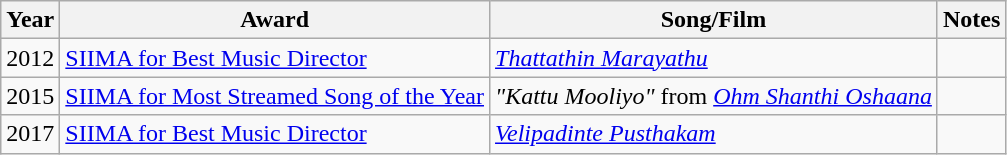<table class="wikitable sortable">
<tr>
<th>Year</th>
<th>Award</th>
<th>Song/Film</th>
<th>Notes</th>
</tr>
<tr>
<td>2012</td>
<td><a href='#'>SIIMA for Best Music Director</a></td>
<td><em><a href='#'>Thattathin Marayathu</a></em></td>
<td></td>
</tr>
<tr>
<td>2015</td>
<td><a href='#'>SIIMA for Most Streamed Song of the Year</a></td>
<td><em>"Kattu Mooliyo"</em> from <em><a href='#'>Ohm Shanthi Oshaana</a></em></td>
<td></td>
</tr>
<tr>
<td>2017</td>
<td><a href='#'>SIIMA for Best Music Director</a></td>
<td><em><a href='#'>Velipadinte Pusthakam</a></em></td>
<td></td>
</tr>
</table>
